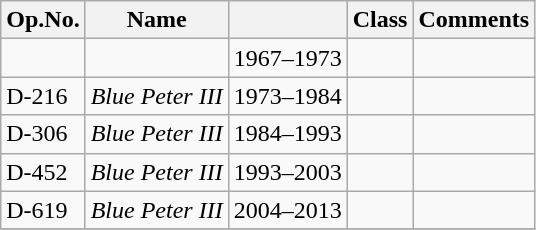<table class="wikitable">
<tr>
<th>Op.No.</th>
<th>Name</th>
<th></th>
<th>Class</th>
<th>Comments</th>
</tr>
<tr>
<td></td>
<td></td>
<td>1967–1973</td>
<td></td>
<td></td>
</tr>
<tr>
<td>D-216</td>
<td><em>Blue Peter III</em></td>
<td>1973–1984</td>
<td></td>
<td></td>
</tr>
<tr>
<td>D-306</td>
<td><em>Blue Peter III</em></td>
<td>1984–1993</td>
<td></td>
<td></td>
</tr>
<tr>
<td>D-452</td>
<td><em>Blue Peter III</em></td>
<td>1993–2003</td>
<td></td>
<td></td>
</tr>
<tr>
<td>D-619</td>
<td><em>Blue Peter III</em></td>
<td>2004–2013</td>
<td></td>
<td></td>
</tr>
<tr>
</tr>
</table>
